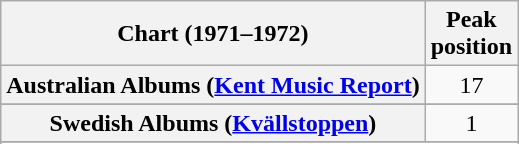<table class="wikitable sortable plainrowheaders" style="text-align:center">
<tr>
<th scope="col">Chart (1971–1972)</th>
<th scope="col">Peak<br>position</th>
</tr>
<tr>
<th scope="row">Australian Albums (<a href='#'>Kent Music Report</a>)</th>
<td>17</td>
</tr>
<tr>
</tr>
<tr>
</tr>
<tr>
</tr>
<tr>
</tr>
<tr>
<th scope="row">Swedish Albums (<a href='#'>Kvällstoppen</a>)</th>
<td>1</td>
</tr>
<tr>
</tr>
<tr>
</tr>
</table>
